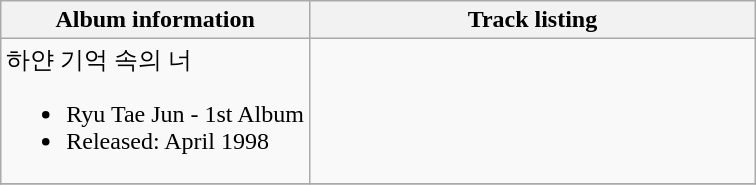<table class="wikitable">
<tr>
<th>Album information</th>
<th align="center" width="290px">Track listing</th>
</tr>
<tr>
<td>하얀 기억 속의 너<br><ul><li>Ryu Tae Jun - 1st Album</li><li>Released: April 1998</li></ul></td>
<td style="font-size: 85%;"></td>
</tr>
<tr>
</tr>
</table>
